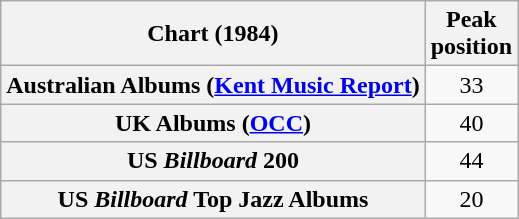<table class="wikitable sortable plainrowheaders" style="text-align:center">
<tr>
<th scope="col">Chart (1984)</th>
<th scope="col">Peak<br>position</th>
</tr>
<tr>
<th scope="row">Australian Albums (<a href='#'>Kent Music Report</a>)</th>
<td>33</td>
</tr>
<tr>
<th scope="row">UK Albums (<a href='#'>OCC</a>)</th>
<td>40</td>
</tr>
<tr>
<th scope="row">US <em>Billboard</em> 200</th>
<td>44</td>
</tr>
<tr>
<th scope="row">US <em>Billboard</em> Top Jazz Albums</th>
<td>20</td>
</tr>
</table>
